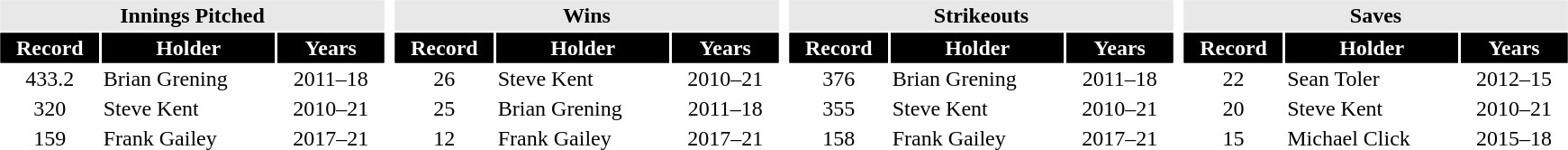<table>
<tr valign=top>
<td><br><table class="toccolours" style="width:18em;text-align: center">
<tr>
<th colspan="3" style="background:#e8e8e8;color:black;border:#e8e8e8 1px solid">Innings Pitched</th>
</tr>
<tr>
<th style="background:#000000;color:white;border:#000000 1px solid">Record</th>
<th style="background:#000000;color:white;border:#000000 1px solid">Holder</th>
<th style="background:#000000;color:white;border:#000000 1px solid">Years</th>
</tr>
<tr>
<td>433.2</td>
<td align="left">Brian Grening</td>
<td>2011–18</td>
</tr>
<tr>
<td>320</td>
<td align="left">Steve Kent</td>
<td>2010–21</td>
</tr>
<tr>
<td>159</td>
<td align="left">Frank Gailey</td>
<td>2017–21</td>
</tr>
<tr>
</tr>
</table>
</td>
<td><br><table class="toccolours" style="width:18em;text-align: center">
<tr>
<th colspan="3" style="background:#e8e8e8;color:black;border:#e8e8e8 1px solid">Wins</th>
</tr>
<tr>
<th style="background:#000000;color:white;border:#000000 1px solid">Record</th>
<th style="background:#000000;color:white;border:#000000 1px solid">Holder</th>
<th style="background:#000000;color:white;border:#000000 1px solid">Years</th>
</tr>
<tr>
<td>26</td>
<td align="left">Steve Kent</td>
<td>2010–21</td>
</tr>
<tr>
<td>25</td>
<td align="left">Brian Grening</td>
<td>2011–18</td>
</tr>
<tr>
<td>12</td>
<td align="left">Frank Gailey</td>
<td>2017–21</td>
</tr>
<tr>
</tr>
</table>
</td>
<td><br><table class="toccolours" style="width:18em;text-align: center">
<tr>
<th colspan="3" style="background:#e8e8e8;color:black;border:#e8e8e8 1px solid">Strikeouts</th>
</tr>
<tr>
<th style="background:#000000;color:white;border:#000000 1px solid">Record</th>
<th style="background:#000000;color:white;border:#000000 1px solid">Holder</th>
<th style="background:#000000;color:white;border:#000000 1px solid">Years</th>
</tr>
<tr>
<td>376</td>
<td align="left">Brian Grening</td>
<td>2011–18</td>
</tr>
<tr>
<td>355</td>
<td align="left">Steve Kent</td>
<td>2010–21</td>
</tr>
<tr>
<td>158</td>
<td align="left">Frank Gailey</td>
<td>2017–21</td>
</tr>
<tr>
</tr>
</table>
</td>
<td><br><table class="toccolours" style="width:18em;text-align: center">
<tr>
<th colspan="3" style="background:#e8e8e8;color:black;border:#e8e8e8 1px solid">Saves</th>
</tr>
<tr>
<th style="background:#000000;color:white;border:#000000 1px solid">Record</th>
<th style="background:#000000;color:white;border:#000000 1px solid">Holder</th>
<th style="background:#000000;color:white;border:#000000 1px solid">Years</th>
</tr>
<tr>
<td>22</td>
<td align="left">Sean Toler</td>
<td>2012–15</td>
</tr>
<tr>
<td>20</td>
<td align="left">Steve Kent</td>
<td>2010–21</td>
</tr>
<tr>
<td>15</td>
<td align="left">Michael Click</td>
<td>2015–18</td>
</tr>
<tr>
</tr>
</table>
</td>
</tr>
</table>
